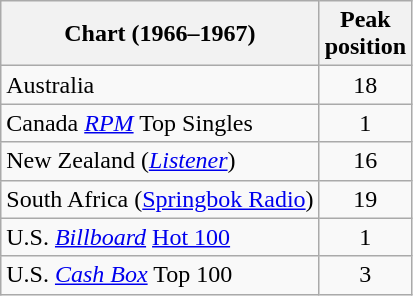<table class="wikitable sortable">
<tr>
<th align="left">Chart (1966–1967)</th>
<th align="left">Peak<br>position</th>
</tr>
<tr>
<td align="left">Australia</td>
<td style="text-align:center;">18</td>
</tr>
<tr>
<td align="left">Canada <a href='#'><em>RPM</em></a> Top Singles</td>
<td style="text-align:center;">1</td>
</tr>
<tr>
<td align="left">New Zealand (<em><a href='#'>Listener</a></em>)</td>
<td style="text-align:center;">16</td>
</tr>
<tr>
<td>South Africa (<a href='#'>Springbok Radio</a>)</td>
<td align="center">19</td>
</tr>
<tr>
<td align="left">U.S. <em><a href='#'>Billboard</a></em> <a href='#'>Hot 100</a></td>
<td style="text-align:center;">1</td>
</tr>
<tr>
<td align="left">U.S. <a href='#'><em>Cash Box</em></a> Top 100</td>
<td style="text-align:center;">3</td>
</tr>
</table>
